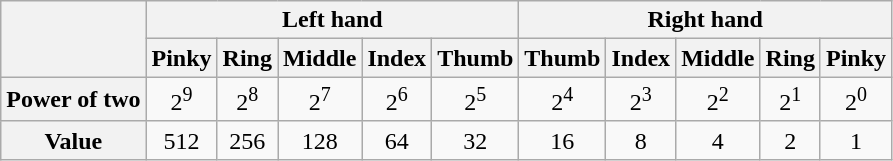<table class="wikitable" style="text-align:center">
<tr>
<th rowspan=2></th>
<th colspan=5>Left hand</th>
<th colspan=5>Right hand</th>
</tr>
<tr>
<th>Pinky</th>
<th>Ring</th>
<th>Middle</th>
<th>Index</th>
<th>Thumb</th>
<th>Thumb</th>
<th>Index</th>
<th>Middle</th>
<th>Ring</th>
<th>Pinky</th>
</tr>
<tr>
<th>Power of two</th>
<td>2<sup>9</sup></td>
<td>2<sup>8</sup></td>
<td>2<sup>7</sup></td>
<td>2<sup>6</sup></td>
<td>2<sup>5</sup></td>
<td>2<sup>4</sup></td>
<td>2<sup>3</sup></td>
<td>2<sup>2</sup></td>
<td>2<sup>1</sup></td>
<td>2<sup>0</sup></td>
</tr>
<tr>
<th>Value</th>
<td>512</td>
<td>256</td>
<td>128</td>
<td>64</td>
<td>32</td>
<td>16</td>
<td>8</td>
<td>4</td>
<td>2</td>
<td>1</td>
</tr>
</table>
